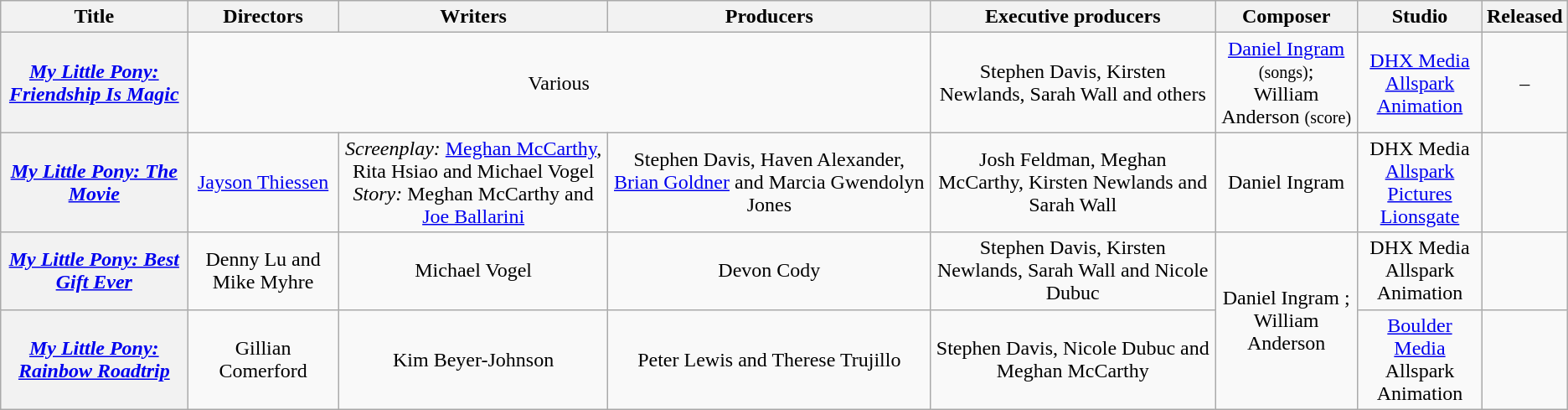<table class="wikitable sortable" style="text-align: center" font-size:"85%";>
<tr>
<th>Title</th>
<th>Directors</th>
<th>Writers</th>
<th>Producers</th>
<th>Executive producers</th>
<th>Composer</th>
<th>Studio</th>
<th>Released</th>
</tr>
<tr>
<th align="left"><em><a href='#'>My Little Pony: Friendship Is Magic</a></em></th>
<td colspan=3>Various</td>
<td>Stephen Davis, Kirsten Newlands, Sarah Wall and others</td>
<td><a href='#'>Daniel Ingram</a> <small>(songs)</small>;<br>William Anderson <small>(score)</small></td>
<td><a href='#'>DHX Media</a><br><a href='#'>Allspark Animation</a></td>
<td>–</td>
</tr>
<tr>
<th align="left"><em><a href='#'>My Little Pony: The Movie</a></em></th>
<td><a href='#'>Jayson Thiessen</a></td>
<td><em>Screenplay:</em> <a href='#'>Meghan McCarthy</a>, Rita Hsiao and Michael Vogel<br><em>Story:</em> Meghan McCarthy and <a href='#'>Joe Ballarini</a></td>
<td>Stephen Davis, Haven Alexander, <a href='#'>Brian Goldner</a> and Marcia Gwendolyn Jones</td>
<td>Josh Feldman, Meghan McCarthy, Kirsten Newlands and Sarah Wall</td>
<td>Daniel Ingram</td>
<td>DHX Media<br><a href='#'>Allspark Pictures</a><br><a href='#'>Lionsgate</a> </td>
<td></td>
</tr>
<tr>
<th align="left"><em><a href='#'>My Little Pony: Best Gift Ever</a></em></th>
<td>Denny Lu and Mike Myhre</td>
<td>Michael Vogel</td>
<td>Devon Cody</td>
<td>Stephen Davis, Kirsten Newlands, Sarah Wall and Nicole Dubuc</td>
<td rowspan=2>Daniel Ingram ;<br>William Anderson </td>
<td>DHX Media<br>Allspark Animation</td>
<td></td>
</tr>
<tr>
<th align="left"><em><a href='#'>My Little Pony: Rainbow Roadtrip</a></em></th>
<td>Gillian Comerford</td>
<td>Kim Beyer-Johnson</td>
<td>Peter Lewis and Therese Trujillo</td>
<td>Stephen Davis, Nicole Dubuc and Meghan McCarthy</td>
<td><a href='#'>Boulder Media</a><br>Allspark Animation</td>
<td></td>
</tr>
</table>
